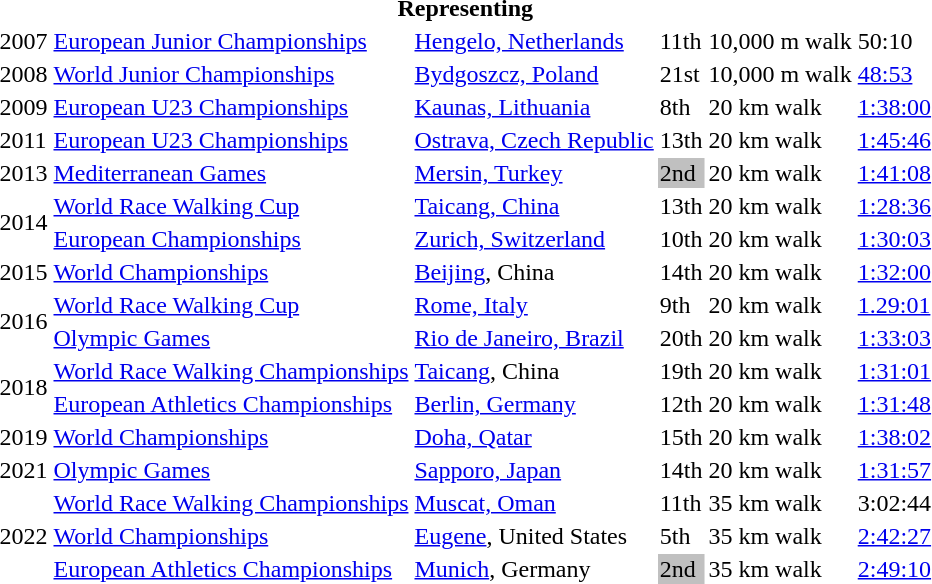<table>
<tr>
<th colspan="6">Representing </th>
</tr>
<tr>
<td>2007</td>
<td><a href='#'>European Junior Championships</a></td>
<td><a href='#'>Hengelo, Netherlands</a></td>
<td>11th</td>
<td>10,000 m walk</td>
<td>50:10</td>
</tr>
<tr>
<td>2008</td>
<td><a href='#'>World Junior Championships</a></td>
<td><a href='#'>Bydgoszcz, Poland</a></td>
<td>21st</td>
<td>10,000 m walk</td>
<td><a href='#'>48:53</a></td>
</tr>
<tr>
<td>2009</td>
<td><a href='#'>European U23 Championships</a></td>
<td><a href='#'>Kaunas, Lithuania</a></td>
<td>8th</td>
<td>20 km walk</td>
<td><a href='#'>1:38:00</a></td>
</tr>
<tr>
<td>2011</td>
<td><a href='#'>European U23 Championships</a></td>
<td><a href='#'>Ostrava, Czech Republic</a></td>
<td>13th</td>
<td>20 km walk</td>
<td><a href='#'>1:45:46</a></td>
</tr>
<tr>
<td>2013</td>
<td><a href='#'>Mediterranean Games</a></td>
<td><a href='#'>Mersin, Turkey</a></td>
<td bgcolor=silver>2nd</td>
<td>20 km walk</td>
<td><a href='#'>1:41:08</a></td>
</tr>
<tr>
<td rowspan=2>2014</td>
<td><a href='#'>World Race Walking Cup</a></td>
<td><a href='#'>Taicang, China</a></td>
<td>13th</td>
<td>20 km walk</td>
<td><a href='#'>1:28:36</a></td>
</tr>
<tr>
<td><a href='#'>European Championships</a></td>
<td><a href='#'>Zurich, Switzerland</a></td>
<td>10th</td>
<td>20 km walk</td>
<td><a href='#'>1:30:03</a></td>
</tr>
<tr>
<td>2015</td>
<td><a href='#'>World Championships</a></td>
<td><a href='#'>Beijing</a>, China</td>
<td>14th</td>
<td>20 km walk</td>
<td><a href='#'>1:32:00</a></td>
</tr>
<tr>
<td rowspan=2>2016</td>
<td><a href='#'>World Race Walking Cup</a></td>
<td><a href='#'>Rome, Italy</a></td>
<td>9th</td>
<td>20 km walk</td>
<td><a href='#'>1.29:01</a></td>
</tr>
<tr>
<td><a href='#'>Olympic Games</a></td>
<td><a href='#'>Rio de Janeiro, Brazil</a></td>
<td>20th</td>
<td>20 km walk</td>
<td><a href='#'>1:33:03</a></td>
</tr>
<tr>
<td rowspan=2>2018</td>
<td><a href='#'>World Race Walking Championships</a></td>
<td><a href='#'>Taicang</a>, China</td>
<td>19th</td>
<td>20 km walk</td>
<td><a href='#'>1:31:01</a></td>
</tr>
<tr>
<td><a href='#'>European Athletics Championships</a></td>
<td><a href='#'>Berlin, Germany</a></td>
<td>12th</td>
<td>20 km walk</td>
<td><a href='#'>1:31:48</a></td>
</tr>
<tr>
<td>2019</td>
<td><a href='#'>World Championships</a></td>
<td><a href='#'>Doha, Qatar</a></td>
<td>15th</td>
<td>20 km walk</td>
<td><a href='#'>1:38:02</a></td>
</tr>
<tr>
<td>2021</td>
<td><a href='#'>Olympic Games</a></td>
<td><a href='#'>Sapporo, Japan</a></td>
<td>14th</td>
<td>20 km walk</td>
<td><a href='#'>1:31:57</a></td>
</tr>
<tr>
<td rowspan=3>2022</td>
<td><a href='#'>World Race Walking Championships</a></td>
<td><a href='#'>Muscat, Oman</a></td>
<td>11th</td>
<td>35 km walk</td>
<td>3:02:44</td>
</tr>
<tr>
<td><a href='#'>World Championships</a></td>
<td><a href='#'>Eugene</a>, United States</td>
<td>5th</td>
<td>35 km walk</td>
<td><a href='#'>2:42:27</a></td>
</tr>
<tr>
<td><a href='#'>European Athletics Championships</a></td>
<td><a href='#'>Munich</a>, Germany</td>
<td bgcolor=silver>2nd</td>
<td>35 km walk</td>
<td><a href='#'>2:49:10</a></td>
</tr>
</table>
